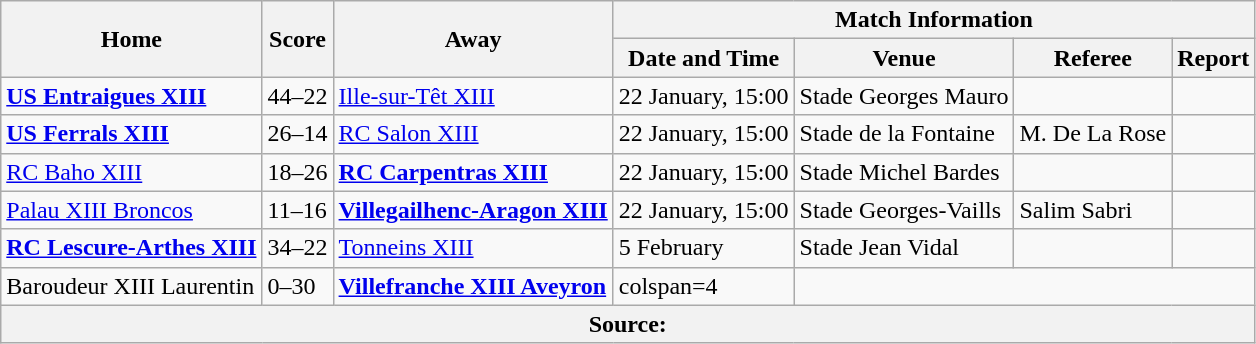<table class="wikitable defaultcenter col1left col3left">
<tr>
<th scope="col" rowspan=2>Home</th>
<th scope="col" rowspan=2>Score</th>
<th scope="col" rowspan=2>Away</th>
<th scope="col" colspan=4>Match Information</th>
</tr>
<tr>
<th scope="col">Date and Time</th>
<th scope="col">Venue</th>
<th scope="col">Referee</th>
<th scope="col">Report</th>
</tr>
<tr>
<td> <strong><a href='#'>US Entraigues XIII</a></strong></td>
<td>44–22</td>
<td> <a href='#'>Ille-sur-Têt XIII</a></td>
<td>22 January, 15:00</td>
<td>Stade Georges Mauro</td>
<td></td>
<td></td>
</tr>
<tr>
<td><strong><a href='#'>US Ferrals XIII</a></strong></td>
<td>26–14</td>
<td> <a href='#'>RC Salon XIII</a></td>
<td>22 January, 15:00</td>
<td>Stade de la Fontaine</td>
<td>M. De La Rose</td>
<td></td>
</tr>
<tr>
<td> <a href='#'>RC Baho XIII</a></td>
<td>18–26</td>
<td> <strong><a href='#'>RC Carpentras XIII</a></strong></td>
<td>22 January, 15:00</td>
<td>Stade Michel Bardes</td>
<td></td>
<td></td>
</tr>
<tr>
<td><a href='#'>Palau XIII Broncos</a></td>
<td>11–16</td>
<td> <strong><a href='#'>Villegailhenc-Aragon XIII</a></strong></td>
<td>22 January, 15:00</td>
<td>Stade Georges-Vaills</td>
<td>Salim Sabri</td>
<td></td>
</tr>
<tr>
<td> <strong><a href='#'>RC Lescure-Arthes XIII</a></strong></td>
<td>34–22</td>
<td> <a href='#'>Tonneins XIII</a></td>
<td>5 February</td>
<td>Stade Jean Vidal</td>
<td></td>
<td></td>
</tr>
<tr>
<td>Baroudeur XIII Laurentin</td>
<td>0–30</td>
<td> <strong><a href='#'>Villefranche XIII Aveyron</a></strong></td>
<td>colspan=4 </td>
</tr>
<tr>
<th colspan=7>Source:</th>
</tr>
</table>
